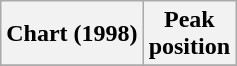<table class="wikitable sortable plainrowheaders" style="text-align:center">
<tr>
<th>Chart (1998)</th>
<th>Peak<br>position</th>
</tr>
<tr>
</tr>
</table>
